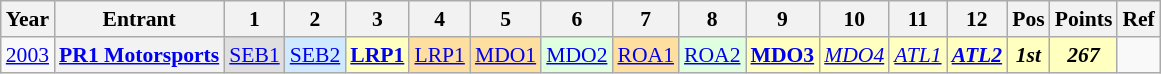<table class="wikitable" style="text-align:center; font-size:90%">
<tr>
<th>Year</th>
<th>Entrant</th>
<th>1</th>
<th>2</th>
<th>3</th>
<th>4</th>
<th>5</th>
<th>6</th>
<th>7</th>
<th>8</th>
<th>9</th>
<th>10</th>
<th>11</th>
<th>12</th>
<th>Pos</th>
<th>Points</th>
<th>Ref</th>
</tr>
<tr>
<td><a href='#'>2003</a></td>
<th><a href='#'>PR1 Motorsports</a></th>
<td style="background-color:#DFDFDF"><a href='#'>SEB1</a><br></td>
<td style="background-color:#CFEAFF"><a href='#'>SEB2</a><br></td>
<td style="background-color:#FFFFBF"><strong><a href='#'>LRP1</a></strong><br></td>
<td style="background-color:#FFDF9F"><a href='#'>LRP1</a><br></td>
<td style="background-color:#FFDF9F"><a href='#'>MDO1</a><br></td>
<td style="background-color:#DFFFDF"><a href='#'>MDO2</a><br></td>
<td style="background-color:#FFDF9F"><a href='#'>ROA1</a><br></td>
<td style="background-color:#DFFFDF"><a href='#'>ROA2</a><br></td>
<td style="background-color:#FFFFBF"><strong><a href='#'>MDO3</a></strong><br></td>
<td style="background-color:#FFFFBF"><em><a href='#'>MDO4</a></em><br></td>
<td style="background-color:#FFFFBF"><em><a href='#'>ATL1</a></em><br></td>
<td style="background-color:#FFFFBF"><strong><em><a href='#'>ATL2</a></em></strong><br></td>
<td style="background-color:#FFFFBF"><strong><em>1st</em></strong></td>
<td style="background-color:#FFFFBF"><strong><em>267</em></strong></td>
<td></td>
</tr>
</table>
